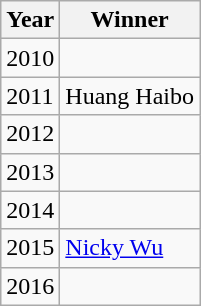<table class="wikitable">
<tr>
<th>Year</th>
<th>Winner</th>
</tr>
<tr>
<td>2010</td>
<td></td>
</tr>
<tr>
<td>2011</td>
<td>Huang Haibo</td>
</tr>
<tr>
<td>2012</td>
<td></td>
</tr>
<tr>
<td>2013</td>
<td></td>
</tr>
<tr>
<td>2014</td>
<td></td>
</tr>
<tr>
<td>2015</td>
<td><a href='#'>Nicky Wu</a></td>
</tr>
<tr>
<td>2016</td>
<td></td>
</tr>
</table>
